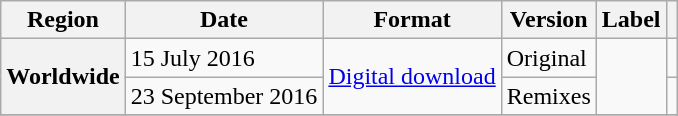<table class="wikitable plainrowheaders">
<tr>
<th scope="col">Region</th>
<th scope="col">Date</th>
<th scope="col">Format</th>
<th scope="col">Version</th>
<th scope="col">Label</th>
<th scope="row"></th>
</tr>
<tr>
<th scope="row" rowspan="2">Worldwide</th>
<td>15 July 2016</td>
<td rowspan="2"><a href='#'>Digital download</a></td>
<td>Original</td>
<td rowspan="2"></td>
<td></td>
</tr>
<tr>
<td>23 September 2016</td>
<td>Remixes</td>
<td></td>
</tr>
<tr>
</tr>
</table>
